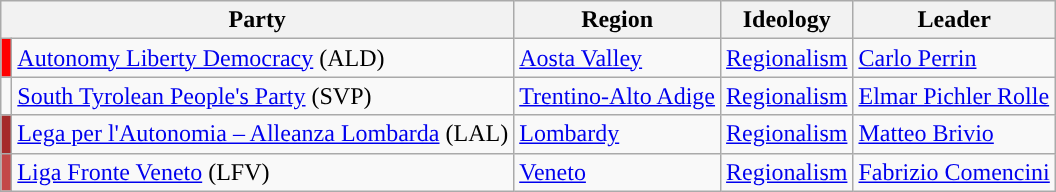<table class=wikitable style=text-align:left>
<tr>
<th colspan=2>Party</th>
<th>Region</th>
<th>Ideology</th>
<th>Leader</th>
</tr>
<tr>
<td bgcolor="red"></td>
<td><a href='#'>Autonomy Liberty Democracy</a> (ALD)</td>
<td><a href='#'>Aosta Valley</a></td>
<td><a href='#'>Regionalism</a></td>
<td><a href='#'>Carlo Perrin</a></td>
</tr>
<tr>
<td></td>
<td><a href='#'>South Tyrolean People's Party</a> (SVP)</td>
<td><a href='#'>Trentino-Alto Adige</a></td>
<td><a href='#'>Regionalism</a></td>
<td><a href='#'>Elmar Pichler Rolle</a></td>
</tr>
<tr>
<td bgcolor="brown"></td>
<td><a href='#'>Lega per l'Autonomia – Alleanza Lombarda</a> (LAL)</td>
<td><a href='#'>Lombardy</a></td>
<td><a href='#'>Regionalism</a></td>
<td><a href='#'>Matteo Brivio</a></td>
</tr>
<tr>
<td bgcolor="#C34848"></td>
<td><a href='#'>Liga Fronte Veneto</a> (LFV)</td>
<td><a href='#'>Veneto</a></td>
<td><a href='#'>Regionalism</a></td>
<td><a href='#'>Fabrizio Comencini</a></td>
</tr>
</table>
